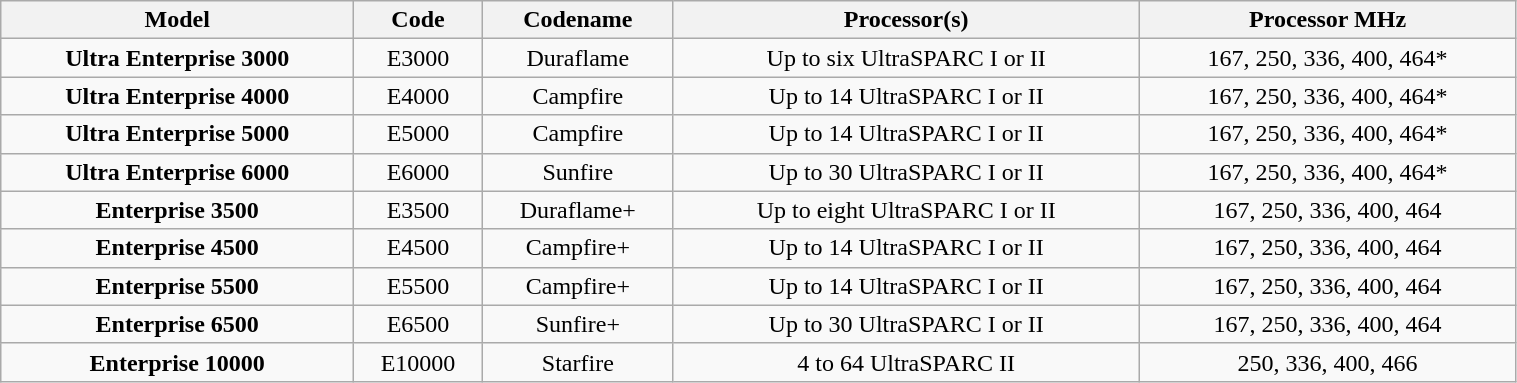<table class="wikitable" style="text-align: center; min-width: 80%;">
<tr>
<th>Model</th>
<th>Code</th>
<th>Codename</th>
<th>Processor(s)</th>
<th>Processor MHz</th>
</tr>
<tr>
<td><strong>Ultra Enterprise 3000</strong></td>
<td>E3000</td>
<td>Duraflame</td>
<td>Up to six UltraSPARC I or II</td>
<td>167, 250, 336, 400, 464*</td>
</tr>
<tr>
<td><strong>Ultra Enterprise 4000</strong></td>
<td>E4000</td>
<td>Campfire</td>
<td>Up to 14 UltraSPARC I or II</td>
<td>167, 250, 336, 400, 464*</td>
</tr>
<tr>
<td><strong>Ultra Enterprise 5000</strong></td>
<td>E5000</td>
<td>Campfire</td>
<td>Up to 14 UltraSPARC I or II</td>
<td>167, 250, 336, 400, 464*</td>
</tr>
<tr>
<td><strong>Ultra Enterprise 6000</strong></td>
<td>E6000</td>
<td>Sunfire</td>
<td>Up to 30 UltraSPARC I or II</td>
<td>167, 250, 336, 400, 464*</td>
</tr>
<tr>
<td><strong>Enterprise 3500</strong></td>
<td>E3500</td>
<td>Duraflame+</td>
<td>Up to eight UltraSPARC I or II</td>
<td>167, 250, 336, 400, 464</td>
</tr>
<tr>
<td><strong>Enterprise 4500</strong></td>
<td>E4500</td>
<td>Campfire+</td>
<td>Up to 14 UltraSPARC I or II</td>
<td>167, 250, 336, 400, 464</td>
</tr>
<tr>
<td><strong>Enterprise 5500</strong></td>
<td>E5500</td>
<td>Campfire+</td>
<td>Up to 14 UltraSPARC I or II</td>
<td>167, 250, 336, 400, 464</td>
</tr>
<tr>
<td><strong>Enterprise 6500</strong></td>
<td>E6500</td>
<td>Sunfire+</td>
<td>Up to 30 UltraSPARC I or II</td>
<td>167, 250, 336, 400, 464</td>
</tr>
<tr>
<td><strong>Enterprise 10000</strong></td>
<td>E10000</td>
<td>Starfire</td>
<td>4 to 64 UltraSPARC II</td>
<td>250, 336, 400, 466</td>
</tr>
</table>
